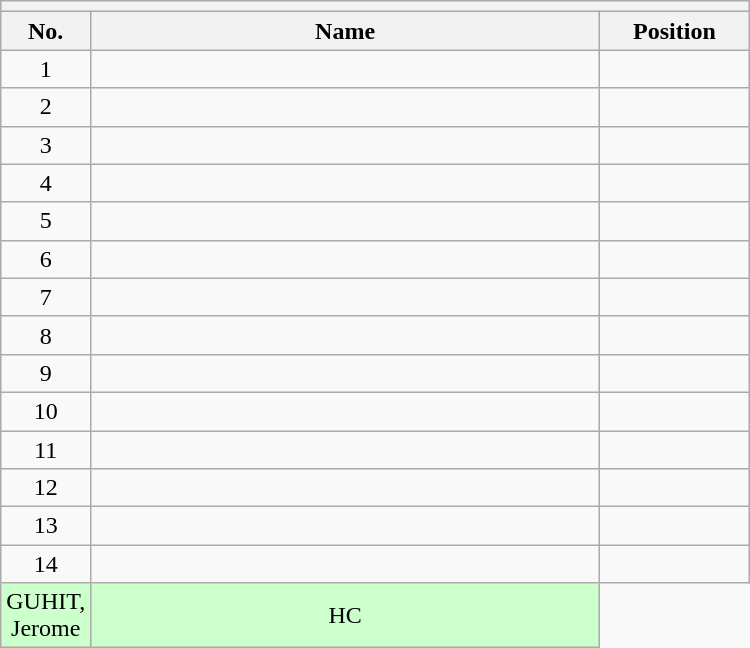<table class="wikitable mw-collapsible mw-collapsed" style="text-align:center; width:500px; border:none">
<tr>
<th style="text-align:center" colspan="3"></th>
</tr>
<tr>
<th style="width:7%">No.</th>
<th>Name</th>
<th style="width:20%">Position</th>
</tr>
<tr>
<td>1</td>
<td></td>
<td></td>
</tr>
<tr>
<td>2</td>
<td></td>
<td></td>
</tr>
<tr>
<td>3</td>
<td></td>
<td></td>
</tr>
<tr>
<td>4</td>
<td></td>
<td></td>
</tr>
<tr>
<td>5</td>
<td></td>
<td></td>
</tr>
<tr>
<td>6</td>
<td></td>
<td></td>
</tr>
<tr>
<td>7</td>
<td></td>
<td></td>
</tr>
<tr>
<td>8</td>
<td></td>
<td></td>
</tr>
<tr>
<td>9</td>
<td></td>
<td></td>
</tr>
<tr>
<td>10</td>
<td></td>
<td></td>
</tr>
<tr>
<td>11</td>
<td></td>
<td></td>
</tr>
<tr>
<td>12</td>
<td></td>
<td></td>
</tr>
<tr>
<td>13</td>
<td></td>
<td></td>
</tr>
<tr>
<td>14</td>
<td></td>
<td></td>
</tr>
<tr bgcolor=#CCFFCC>
<td>GUHIT, Jerome</td>
<td>HC</td>
</tr>
</table>
